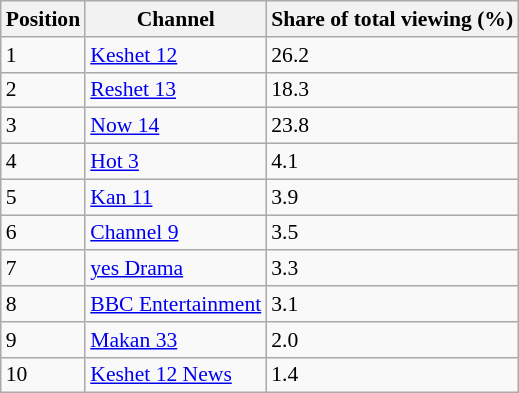<table class="wikitable" style="font-size: 90%">
<tr>
<th>Position</th>
<th>Channel</th>
<th>Share of total viewing (%)</th>
</tr>
<tr>
<td>1</td>
<td><a href='#'>Keshet 12</a></td>
<td>26.2</td>
</tr>
<tr>
<td>2</td>
<td><a href='#'>Reshet 13</a></td>
<td>18.3</td>
</tr>
<tr>
<td>3</td>
<td><a href='#'>Now 14</a></td>
<td>23.8</td>
</tr>
<tr>
<td>4</td>
<td><a href='#'>Hot 3</a></td>
<td>4.1</td>
</tr>
<tr>
<td>5</td>
<td><a href='#'>Kan 11</a></td>
<td>3.9</td>
</tr>
<tr>
<td>6</td>
<td><a href='#'>Channel 9</a></td>
<td>3.5</td>
</tr>
<tr>
<td>7</td>
<td><a href='#'>yes Drama</a></td>
<td>3.3</td>
</tr>
<tr>
<td>8</td>
<td><a href='#'>BBC Entertainment</a></td>
<td>3.1</td>
</tr>
<tr>
<td>9</td>
<td><a href='#'>Makan 33</a></td>
<td>2.0</td>
</tr>
<tr>
<td>10</td>
<td><a href='#'>Keshet 12 News</a></td>
<td>1.4</td>
</tr>
</table>
